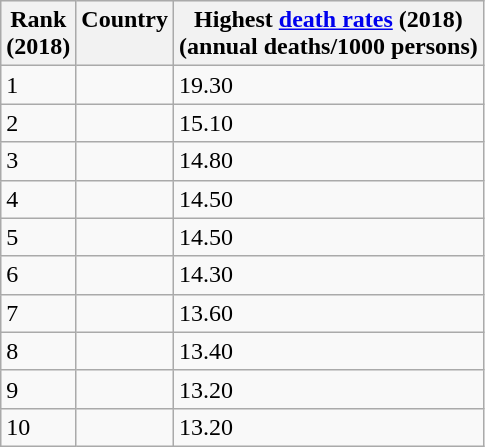<table class="wikitable">
<tr style="background:#ececec; vertical-align:top;">
<th>Rank<br>(2018)</th>
<th>Country</th>
<th>Highest <a href='#'>death rates</a> (2018)<br> (annual deaths/1000 persons)</th>
</tr>
<tr>
<td>1</td>
<td></td>
<td>19.30</td>
</tr>
<tr>
<td>2</td>
<td></td>
<td>15.10</td>
</tr>
<tr>
<td>3</td>
<td></td>
<td>14.80</td>
</tr>
<tr>
<td>4</td>
<td></td>
<td>14.50</td>
</tr>
<tr>
<td>5</td>
<td></td>
<td>14.50</td>
</tr>
<tr>
<td>6</td>
<td></td>
<td>14.30</td>
</tr>
<tr>
<td>7</td>
<td></td>
<td>13.60</td>
</tr>
<tr>
<td>8</td>
<td></td>
<td>13.40</td>
</tr>
<tr>
<td>9</td>
<td></td>
<td>13.20</td>
</tr>
<tr>
<td>10</td>
<td></td>
<td>13.20</td>
</tr>
</table>
